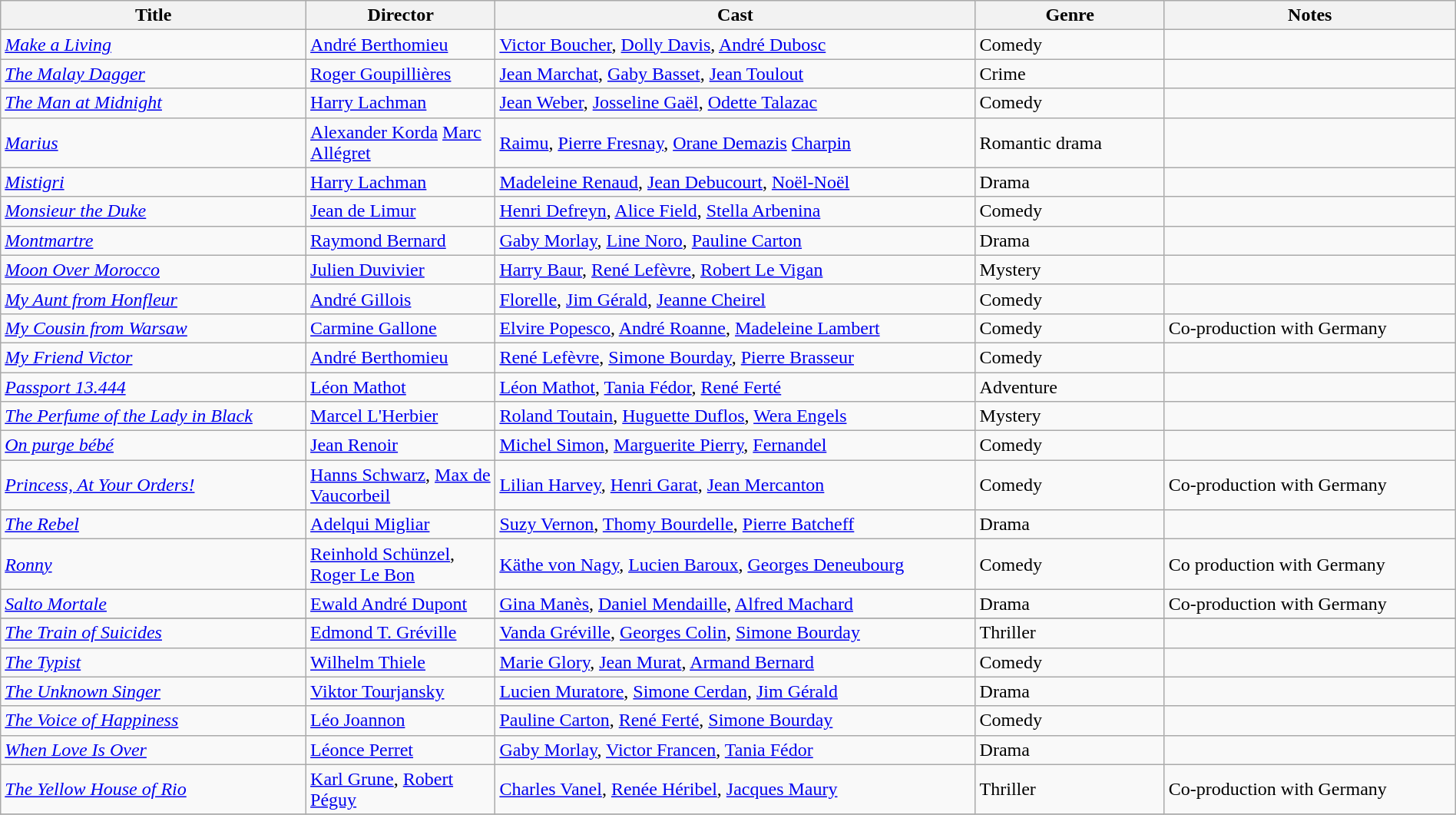<table class="wikitable" style="width:100%;">
<tr>
<th style="width:21%;">Title</th>
<th style="width:13%;">Director</th>
<th style="width:33%;">Cast</th>
<th style="width:13%;">Genre</th>
<th style="width:20%;">Notes</th>
</tr>
<tr>
<td><em><a href='#'>Make a Living</a></em></td>
<td><a href='#'>André Berthomieu</a></td>
<td><a href='#'>Victor Boucher</a>, <a href='#'>Dolly Davis</a>, <a href='#'>André Dubosc</a></td>
<td>Comedy</td>
<td></td>
</tr>
<tr>
<td><em><a href='#'>The Malay Dagger</a></em></td>
<td><a href='#'>Roger Goupillières</a></td>
<td><a href='#'>Jean Marchat</a>, <a href='#'>Gaby Basset</a>, <a href='#'>Jean Toulout</a></td>
<td>Crime</td>
<td></td>
</tr>
<tr>
<td><em><a href='#'>The Man at Midnight</a></em></td>
<td><a href='#'>Harry Lachman</a></td>
<td><a href='#'>Jean Weber</a>, <a href='#'>Josseline Gaël</a>, <a href='#'>Odette Talazac</a></td>
<td>Comedy</td>
<td></td>
</tr>
<tr>
<td><em><a href='#'>Marius</a></em></td>
<td><a href='#'>Alexander Korda</a> <a href='#'>Marc Allégret</a></td>
<td><a href='#'>Raimu</a>, <a href='#'>Pierre Fresnay</a>, <a href='#'>Orane Demazis</a> <a href='#'>Charpin</a></td>
<td>Romantic drama</td>
<td></td>
</tr>
<tr>
<td><em><a href='#'>Mistigri</a></em></td>
<td><a href='#'>Harry Lachman</a></td>
<td><a href='#'>Madeleine Renaud</a>, <a href='#'>Jean Debucourt</a>, <a href='#'>Noël-Noël</a></td>
<td>Drama</td>
<td></td>
</tr>
<tr>
<td><em><a href='#'>Monsieur the Duke</a></em></td>
<td><a href='#'>Jean de Limur</a></td>
<td><a href='#'>Henri Defreyn</a>, <a href='#'>Alice Field</a>, <a href='#'>Stella Arbenina</a></td>
<td>Comedy</td>
<td></td>
</tr>
<tr>
<td><em><a href='#'>Montmartre</a></em></td>
<td><a href='#'>Raymond Bernard</a></td>
<td><a href='#'>Gaby Morlay</a>, <a href='#'>Line Noro</a>, <a href='#'>Pauline Carton</a></td>
<td>Drama</td>
<td></td>
</tr>
<tr>
<td><em><a href='#'>Moon Over Morocco</a></em></td>
<td><a href='#'>Julien Duvivier</a></td>
<td><a href='#'>Harry Baur</a>, <a href='#'>René Lefèvre</a>, <a href='#'>Robert Le Vigan</a></td>
<td>Mystery</td>
<td></td>
</tr>
<tr>
<td><em><a href='#'>My Aunt from Honfleur</a></em></td>
<td><a href='#'>André Gillois</a></td>
<td><a href='#'>Florelle</a>, <a href='#'>Jim Gérald</a>, <a href='#'>Jeanne Cheirel</a></td>
<td>Comedy</td>
<td></td>
</tr>
<tr>
<td><em><a href='#'>My Cousin from Warsaw</a></em></td>
<td><a href='#'>Carmine Gallone </a></td>
<td><a href='#'>Elvire Popesco</a>, <a href='#'>André Roanne</a>, <a href='#'>Madeleine Lambert</a></td>
<td>Comedy</td>
<td>Co-production with Germany</td>
</tr>
<tr>
<td><em><a href='#'>My Friend Victor</a></em></td>
<td><a href='#'>André Berthomieu</a></td>
<td><a href='#'>René Lefèvre</a>, <a href='#'>Simone Bourday</a>, <a href='#'>Pierre Brasseur</a></td>
<td>Comedy</td>
<td></td>
</tr>
<tr>
<td><em><a href='#'>Passport 13.444</a></em></td>
<td><a href='#'>Léon Mathot</a></td>
<td><a href='#'>Léon Mathot</a>, <a href='#'>Tania Fédor</a>, <a href='#'>René Ferté</a></td>
<td>Adventure</td>
<td></td>
</tr>
<tr>
<td><em><a href='#'>The Perfume of the Lady in Black</a></em></td>
<td><a href='#'>Marcel L'Herbier</a></td>
<td><a href='#'>Roland Toutain</a>, <a href='#'>Huguette Duflos</a>, <a href='#'>Wera Engels</a></td>
<td>Mystery</td>
<td></td>
</tr>
<tr>
<td><em><a href='#'>On purge bébé</a></em></td>
<td><a href='#'>Jean Renoir</a></td>
<td><a href='#'>Michel Simon</a>, <a href='#'>Marguerite Pierry</a>, <a href='#'>Fernandel</a></td>
<td>Comedy</td>
<td></td>
</tr>
<tr>
<td><em><a href='#'>Princess, At Your Orders!</a></em></td>
<td><a href='#'>Hanns Schwarz</a>, <a href='#'>Max de Vaucorbeil</a></td>
<td><a href='#'>Lilian Harvey</a>, <a href='#'>Henri Garat</a>, <a href='#'>Jean Mercanton</a></td>
<td>Comedy</td>
<td>Co-production with Germany</td>
</tr>
<tr>
<td><em><a href='#'>The Rebel</a></em></td>
<td><a href='#'>Adelqui Migliar</a></td>
<td><a href='#'>Suzy Vernon</a>, <a href='#'>Thomy Bourdelle</a>, <a href='#'>Pierre Batcheff</a></td>
<td>Drama</td>
<td></td>
</tr>
<tr>
<td><em><a href='#'>Ronny</a></em></td>
<td><a href='#'>Reinhold Schünzel</a>, <a href='#'>Roger Le Bon</a></td>
<td><a href='#'>Käthe von Nagy</a>, <a href='#'>Lucien Baroux</a>, <a href='#'>Georges Deneubourg</a></td>
<td>Comedy</td>
<td>Co production with Germany</td>
</tr>
<tr>
<td><em><a href='#'>Salto Mortale</a></em></td>
<td><a href='#'>Ewald André Dupont</a></td>
<td><a href='#'>Gina Manès</a>, <a href='#'>Daniel Mendaille</a>, <a href='#'>Alfred Machard</a></td>
<td>Drama</td>
<td>Co-production with Germany</td>
</tr>
<tr>
</tr>
<tr>
<td><em><a href='#'>The Train of Suicides</a></em></td>
<td><a href='#'>Edmond T. Gréville</a></td>
<td><a href='#'>Vanda Gréville</a>, <a href='#'>Georges Colin</a>, <a href='#'>Simone Bourday</a></td>
<td>Thriller</td>
<td></td>
</tr>
<tr>
<td><em><a href='#'>The Typist</a></em></td>
<td><a href='#'>Wilhelm Thiele</a></td>
<td><a href='#'>Marie Glory</a>, <a href='#'>Jean Murat</a>, <a href='#'>Armand Bernard</a></td>
<td>Comedy</td>
<td></td>
</tr>
<tr>
<td><em><a href='#'>The Unknown Singer</a></em></td>
<td><a href='#'>Viktor Tourjansky</a></td>
<td><a href='#'>Lucien Muratore</a>, <a href='#'>Simone Cerdan</a>, <a href='#'>Jim Gérald</a></td>
<td>Drama</td>
<td></td>
</tr>
<tr>
<td><em><a href='#'>The Voice of Happiness</a></em></td>
<td><a href='#'>Léo Joannon</a></td>
<td><a href='#'>Pauline Carton</a>, <a href='#'>René Ferté</a>, <a href='#'>Simone Bourday</a></td>
<td>Comedy</td>
<td></td>
</tr>
<tr>
<td><em><a href='#'>When Love Is Over</a></em></td>
<td><a href='#'>Léonce Perret</a></td>
<td><a href='#'>Gaby Morlay</a>, <a href='#'>Victor Francen</a>, <a href='#'>Tania Fédor</a></td>
<td>Drama</td>
<td></td>
</tr>
<tr>
<td><em><a href='#'>The Yellow House of Rio</a></em></td>
<td><a href='#'>Karl Grune</a>, <a href='#'>Robert Péguy</a></td>
<td><a href='#'>Charles Vanel</a>, <a href='#'>Renée Héribel</a>, <a href='#'>Jacques Maury</a></td>
<td>Thriller</td>
<td> Co-production with Germany</td>
</tr>
<tr>
</tr>
</table>
